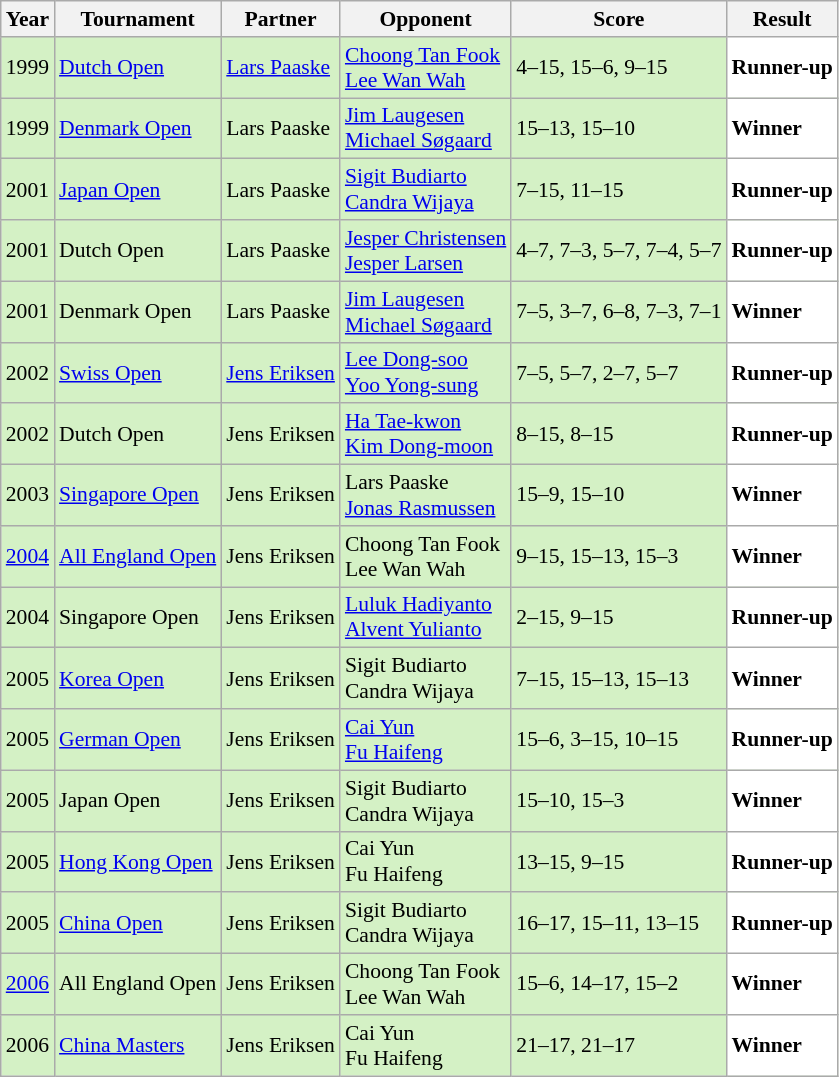<table class="sortable wikitable" style="font-size: 90%;">
<tr>
<th>Year</th>
<th>Tournament</th>
<th>Partner</th>
<th>Opponent</th>
<th>Score</th>
<th>Result</th>
</tr>
<tr style="background:#D4F1C5">
<td align="center">1999</td>
<td align="left"><a href='#'>Dutch Open</a></td>
<td align="left"> <a href='#'>Lars Paaske</a></td>
<td align="left"> <a href='#'>Choong Tan Fook</a><br> <a href='#'>Lee Wan Wah</a></td>
<td align="left">4–15, 15–6, 9–15</td>
<td style="text-align:left; background:white"> <strong>Runner-up</strong></td>
</tr>
<tr style="background:#D4F1C5">
<td align="center">1999</td>
<td align="left"><a href='#'>Denmark Open</a></td>
<td align="left"> Lars Paaske</td>
<td align="left"> <a href='#'>Jim Laugesen</a><br> <a href='#'>Michael Søgaard</a></td>
<td align="left">15–13, 15–10</td>
<td style="text-align:left; background:white"> <strong>Winner</strong></td>
</tr>
<tr style="background:#D4F1C5">
<td align="center">2001</td>
<td align="left"><a href='#'>Japan Open</a></td>
<td align="left"> Lars Paaske</td>
<td align="left"> <a href='#'>Sigit Budiarto</a><br> <a href='#'>Candra Wijaya</a></td>
<td align="left">7–15, 11–15</td>
<td style="text-align:left; background:white"> <strong>Runner-up</strong></td>
</tr>
<tr style="background:#D4F1C5">
<td align="center">2001</td>
<td align="left">Dutch Open</td>
<td align="left"> Lars Paaske</td>
<td align="left"> <a href='#'>Jesper Christensen</a><br> <a href='#'>Jesper Larsen</a></td>
<td align="left">4–7, 7–3, 5–7, 7–4, 5–7</td>
<td style="text-align:left; background:white"> <strong>Runner-up</strong></td>
</tr>
<tr style="background:#D4F1C5">
<td align="center">2001</td>
<td align="left">Denmark Open</td>
<td align="left"> Lars Paaske</td>
<td align="left"> <a href='#'>Jim Laugesen</a><br> <a href='#'>Michael Søgaard</a></td>
<td align="left">7–5, 3–7, 6–8, 7–3, 7–1</td>
<td style="text-align:left; background:white"> <strong>Winner</strong></td>
</tr>
<tr style="background:#D4F1C5">
<td align="center">2002</td>
<td align="left"><a href='#'>Swiss Open</a></td>
<td align="left"> <a href='#'>Jens Eriksen</a></td>
<td align="left"> <a href='#'>Lee Dong-soo</a><br> <a href='#'>Yoo Yong-sung</a></td>
<td align="left">7–5, 5–7, 2–7, 5–7</td>
<td style="text-align:left; background:white"> <strong>Runner-up</strong></td>
</tr>
<tr style="background:#D4F1C5">
<td align="center">2002</td>
<td align="left">Dutch Open</td>
<td align="left"> Jens Eriksen</td>
<td align="left"> <a href='#'>Ha Tae-kwon</a><br> <a href='#'>Kim Dong-moon</a></td>
<td align="left">8–15, 8–15</td>
<td style="text-align:left; background:white"> <strong>Runner-up</strong></td>
</tr>
<tr style="background:#D4F1C5">
<td align="center">2003</td>
<td align="left"><a href='#'>Singapore Open</a></td>
<td align="left"> Jens Eriksen</td>
<td align="left"> Lars Paaske<br> <a href='#'>Jonas Rasmussen</a></td>
<td align="left">15–9, 15–10</td>
<td style="text-align:left; background:white"> <strong>Winner</strong></td>
</tr>
<tr style="background:#D4F1C5">
<td align="center"><a href='#'>2004</a></td>
<td align="left"><a href='#'>All England Open</a></td>
<td align="left"> Jens Eriksen</td>
<td align="left"> Choong Tan Fook<br> Lee Wan Wah</td>
<td align="left">9–15, 15–13, 15–3</td>
<td style="text-align:left; background:white"> <strong>Winner</strong></td>
</tr>
<tr style="background:#D4F1C5">
<td align="center">2004</td>
<td align="left">Singapore Open</td>
<td align="left"> Jens Eriksen</td>
<td align="left"> <a href='#'>Luluk Hadiyanto</a><br> <a href='#'>Alvent Yulianto</a></td>
<td align="left">2–15, 9–15</td>
<td style="text-align:left; background:white"> <strong>Runner-up</strong></td>
</tr>
<tr style="background:#D4F1C5">
<td align="center">2005</td>
<td align="left"><a href='#'>Korea Open</a></td>
<td align="left"> Jens Eriksen</td>
<td align="left"> Sigit Budiarto<br>  Candra Wijaya</td>
<td align="left">7–15, 15–13, 15–13</td>
<td style="text-align:left; background:white"> <strong>Winner</strong></td>
</tr>
<tr style="background:#D4F1C5">
<td align="center">2005</td>
<td align="left"><a href='#'>German Open</a></td>
<td align="left"> Jens Eriksen</td>
<td align="left"> <a href='#'>Cai Yun</a><br> <a href='#'>Fu Haifeng</a></td>
<td align="left">15–6, 3–15, 10–15</td>
<td style="text-align:left; background:white"> <strong>Runner-up</strong></td>
</tr>
<tr style="background:#D4F1C5">
<td align="center">2005</td>
<td align="left">Japan Open</td>
<td align="left"> Jens Eriksen</td>
<td align="left"> Sigit Budiarto<br>  Candra Wijaya</td>
<td align="left">15–10, 15–3</td>
<td style="text-align:left; background:white"> <strong>Winner</strong></td>
</tr>
<tr style="background:#D4F1C5">
<td align="center">2005</td>
<td align="left"><a href='#'>Hong Kong Open</a></td>
<td align="left"> Jens Eriksen</td>
<td align="left"> Cai Yun<br> Fu Haifeng</td>
<td align="left">13–15, 9–15</td>
<td style="text-align:left; background:white"> <strong>Runner-up</strong></td>
</tr>
<tr style="background:#D4F1C5">
<td align="center">2005</td>
<td align="left"><a href='#'>China Open</a></td>
<td align="left"> Jens Eriksen</td>
<td align="left"> Sigit Budiarto<br> Candra Wijaya</td>
<td align="left">16–17, 15–11, 13–15</td>
<td style="text-align:left; background:white"> <strong>Runner-up</strong></td>
</tr>
<tr style="background:#D4F1C5">
<td align="center"><a href='#'>2006</a></td>
<td align="left">All England Open</td>
<td align="left"> Jens Eriksen</td>
<td align="left"> Choong Tan Fook<br> Lee Wan Wah</td>
<td align="left">15–6, 14–17, 15–2</td>
<td style="text-align:left; background:white"> <strong>Winner</strong></td>
</tr>
<tr style="background:#D4F1C5">
<td align="center">2006</td>
<td align="left"><a href='#'>China Masters</a></td>
<td align="left"> Jens Eriksen</td>
<td align="left"> Cai Yun<br> Fu Haifeng</td>
<td align="left">21–17, 21–17</td>
<td style="text-align:left; background:white"> <strong>Winner</strong></td>
</tr>
</table>
